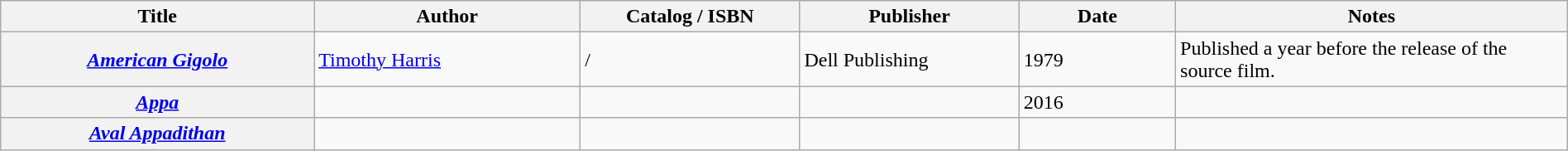<table class="wikitable sortable" style="width:100%;">
<tr>
<th width=20%>Title</th>
<th width=17%>Author</th>
<th width=14%>Catalog / ISBN</th>
<th width=14%>Publisher</th>
<th width=10%>Date</th>
<th width=25%>Notes</th>
</tr>
<tr>
<th><em><a href='#'>American Gigolo</a></em></th>
<td><a href='#'>Timothy Harris</a></td>
<td> / </td>
<td>Dell Publishing</td>
<td>1979</td>
<td>Published a year before the release of the source film.</td>
</tr>
<tr>
<th><em><a href='#'>Appa</a></em></th>
<td></td>
<td></td>
<td></td>
<td>2016</td>
<td></td>
</tr>
<tr>
<th><em><a href='#'>Aval Appadithan</a></em></th>
<td></td>
<td></td>
<td></td>
<td></td>
<td></td>
</tr>
</table>
